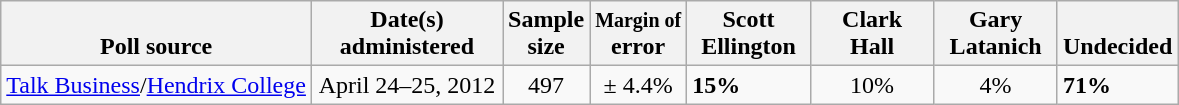<table class="wikitable">
<tr valign= bottom>
<th>Poll source</th>
<th style="width:120px;">Date(s)<br>administered</th>
<th class=small>Sample<br>size</th>
<th><small>Margin of</small><br>error</th>
<th style="width:75px;">Scott<br>Ellington</th>
<th style="width:75px;">Clark<br>Hall</th>
<th style="width:75px;">Gary<br>Latanich</th>
<th>Undecided</th>
</tr>
<tr>
<td><a href='#'>Talk Business</a>/<a href='#'>Hendrix College</a></td>
<td align=center>April 24–25, 2012</td>
<td align=center>497</td>
<td align=center>± 4.4%</td>
<td><strong>15%</strong></td>
<td align=center>10%</td>
<td align=center>4%</td>
<td><strong>71%</strong></td>
</tr>
</table>
